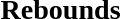<table width=100%>
<tr>
<td width=50% valign=top><br><h3>Rebounds</h3>




</td>
</tr>
</table>
